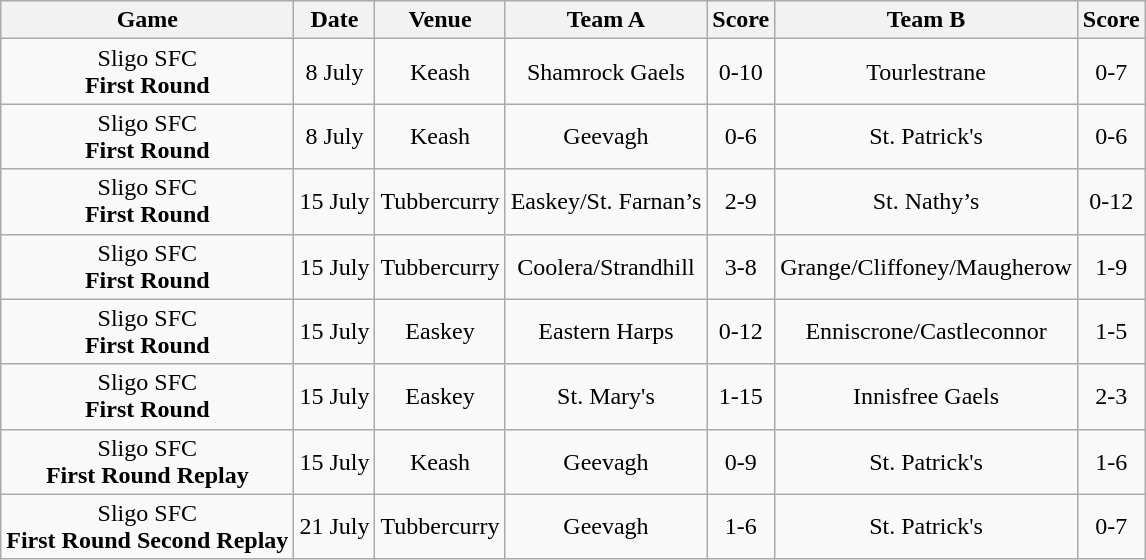<table class="wikitable">
<tr>
<th>Game</th>
<th>Date</th>
<th>Venue</th>
<th>Team A</th>
<th>Score</th>
<th>Team B</th>
<th>Score</th>
</tr>
<tr align="center">
<td>Sligo SFC<br><strong>First Round</strong></td>
<td>8 July</td>
<td>Keash</td>
<td>Shamrock Gaels</td>
<td>0-10</td>
<td>Tourlestrane</td>
<td>0-7</td>
</tr>
<tr align="center">
<td>Sligo SFC<br><strong>First Round</strong></td>
<td>8 July</td>
<td>Keash</td>
<td>Geevagh</td>
<td>0-6</td>
<td>St. Patrick's</td>
<td>0-6</td>
</tr>
<tr align="center">
<td>Sligo SFC<br><strong>First Round</strong></td>
<td>15 July</td>
<td>Tubbercurry</td>
<td>Easkey/St. Farnan’s</td>
<td>2-9</td>
<td>St. Nathy’s</td>
<td>0-12</td>
</tr>
<tr align="center">
<td>Sligo SFC<br><strong>First Round</strong></td>
<td>15 July</td>
<td>Tubbercurry</td>
<td>Coolera/Strandhill</td>
<td>3-8</td>
<td>Grange/Cliffoney/Maugherow</td>
<td>1-9</td>
</tr>
<tr align="center">
<td>Sligo SFC<br><strong>First Round</strong></td>
<td>15 July</td>
<td>Easkey</td>
<td>Eastern Harps</td>
<td>0-12</td>
<td>Enniscrone/Castleconnor</td>
<td>1-5</td>
</tr>
<tr align="center">
<td>Sligo SFC<br><strong>First Round</strong></td>
<td>15 July</td>
<td>Easkey</td>
<td>St. Mary's</td>
<td>1-15</td>
<td>Innisfree Gaels</td>
<td>2-3</td>
</tr>
<tr align="center">
<td>Sligo SFC<br><strong>First Round Replay</strong></td>
<td>15 July</td>
<td>Keash</td>
<td>Geevagh</td>
<td>0-9</td>
<td>St. Patrick's</td>
<td>1-6</td>
</tr>
<tr align="center">
<td>Sligo SFC<br><strong>First Round Second Replay</strong></td>
<td>21 July</td>
<td>Tubbercurry</td>
<td>Geevagh</td>
<td>1-6</td>
<td>St. Patrick's</td>
<td>0-7</td>
</tr>
</table>
